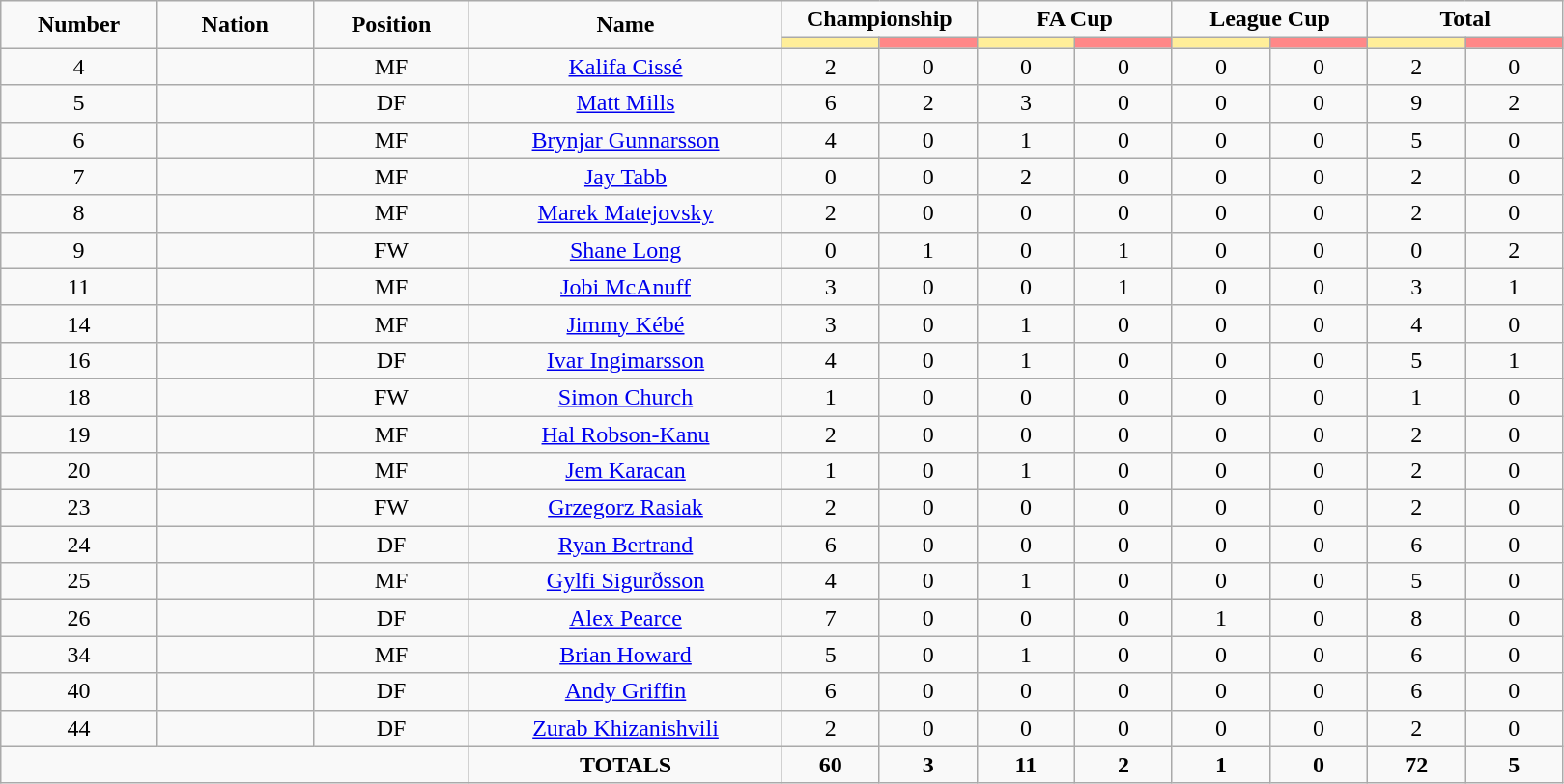<table class="wikitable" style="font-size: 100%; text-align: center;">
<tr>
<td rowspan="2" width="10%" align="center"><strong>Number</strong></td>
<td rowspan="2" width="10%" align="center"><strong>Nation</strong></td>
<td rowspan="2" width="10%" align="center"><strong>Position</strong></td>
<td rowspan="2" width="20%" align="center"><strong>Name</strong></td>
<td colspan="2" align="center"><strong>Championship</strong></td>
<td colspan="2" align="center"><strong>FA Cup</strong></td>
<td colspan="2" align="center"><strong>League Cup</strong></td>
<td colspan="2" align="center"><strong>Total</strong></td>
</tr>
<tr>
<th width=60 style="background: #FFEE99"></th>
<th width=60 style="background: #FF8888"></th>
<th width=60 style="background: #FFEE99"></th>
<th width=60 style="background: #FF8888"></th>
<th width=60 style="background: #FFEE99"></th>
<th width=60 style="background: #FF8888"></th>
<th width=60 style="background: #FFEE99"></th>
<th width=60 style="background: #FF8888"></th>
</tr>
<tr>
<td>4</td>
<td></td>
<td>MF</td>
<td><a href='#'>Kalifa Cissé</a></td>
<td>2</td>
<td>0</td>
<td>0</td>
<td>0</td>
<td>0</td>
<td>0</td>
<td>2</td>
<td>0</td>
</tr>
<tr>
<td>5</td>
<td></td>
<td>DF</td>
<td><a href='#'>Matt Mills</a></td>
<td>6</td>
<td>2</td>
<td>3</td>
<td>0</td>
<td>0</td>
<td>0</td>
<td>9</td>
<td>2</td>
</tr>
<tr>
<td>6</td>
<td></td>
<td>MF</td>
<td><a href='#'>Brynjar Gunnarsson</a></td>
<td>4</td>
<td>0</td>
<td>1</td>
<td>0</td>
<td>0</td>
<td>0</td>
<td>5</td>
<td>0</td>
</tr>
<tr>
<td>7</td>
<td></td>
<td>MF</td>
<td><a href='#'>Jay Tabb</a></td>
<td>0</td>
<td>0</td>
<td>2</td>
<td>0</td>
<td>0</td>
<td>0</td>
<td>2</td>
<td>0</td>
</tr>
<tr>
<td>8</td>
<td></td>
<td>MF</td>
<td><a href='#'>Marek Matejovsky</a></td>
<td>2</td>
<td>0</td>
<td>0</td>
<td>0</td>
<td>0</td>
<td>0</td>
<td>2</td>
<td>0</td>
</tr>
<tr>
<td>9</td>
<td></td>
<td>FW</td>
<td><a href='#'>Shane Long</a></td>
<td>0</td>
<td>1</td>
<td>0</td>
<td>1</td>
<td>0</td>
<td>0</td>
<td>0</td>
<td>2</td>
</tr>
<tr>
<td>11</td>
<td></td>
<td>MF</td>
<td><a href='#'>Jobi McAnuff</a></td>
<td>3</td>
<td>0</td>
<td>0</td>
<td>1</td>
<td>0</td>
<td>0</td>
<td>3</td>
<td>1</td>
</tr>
<tr>
<td>14</td>
<td></td>
<td>MF</td>
<td><a href='#'>Jimmy Kébé</a></td>
<td>3</td>
<td>0</td>
<td>1</td>
<td>0</td>
<td>0</td>
<td>0</td>
<td>4</td>
<td>0</td>
</tr>
<tr>
<td>16</td>
<td></td>
<td>DF</td>
<td><a href='#'>Ivar Ingimarsson</a></td>
<td>4</td>
<td>0</td>
<td>1</td>
<td>0</td>
<td>0</td>
<td>0</td>
<td>5</td>
<td>1</td>
</tr>
<tr>
<td>18</td>
<td></td>
<td>FW</td>
<td><a href='#'>Simon Church</a></td>
<td>1</td>
<td>0</td>
<td>0</td>
<td>0</td>
<td>0</td>
<td>0</td>
<td>1</td>
<td>0</td>
</tr>
<tr>
<td>19</td>
<td></td>
<td>MF</td>
<td><a href='#'>Hal Robson-Kanu</a></td>
<td>2</td>
<td>0</td>
<td>0</td>
<td>0</td>
<td>0</td>
<td>0</td>
<td>2</td>
<td>0</td>
</tr>
<tr>
<td>20</td>
<td></td>
<td>MF</td>
<td><a href='#'>Jem Karacan</a></td>
<td>1</td>
<td>0</td>
<td>1</td>
<td>0</td>
<td>0</td>
<td>0</td>
<td>2</td>
<td>0</td>
</tr>
<tr>
<td>23</td>
<td></td>
<td>FW</td>
<td><a href='#'>Grzegorz Rasiak</a></td>
<td>2</td>
<td>0</td>
<td>0</td>
<td>0</td>
<td>0</td>
<td>0</td>
<td>2</td>
<td>0</td>
</tr>
<tr>
<td>24</td>
<td></td>
<td>DF</td>
<td><a href='#'>Ryan Bertrand</a></td>
<td>6</td>
<td>0</td>
<td>0</td>
<td>0</td>
<td>0</td>
<td>0</td>
<td>6</td>
<td>0</td>
</tr>
<tr>
<td>25</td>
<td></td>
<td>MF</td>
<td><a href='#'>Gylfi Sigurðsson</a></td>
<td>4</td>
<td>0</td>
<td>1</td>
<td>0</td>
<td>0</td>
<td>0</td>
<td>5</td>
<td>0</td>
</tr>
<tr>
<td>26</td>
<td></td>
<td>DF</td>
<td><a href='#'>Alex Pearce</a></td>
<td>7</td>
<td>0</td>
<td>0</td>
<td>0</td>
<td>1</td>
<td>0</td>
<td>8</td>
<td>0</td>
</tr>
<tr>
<td>34</td>
<td></td>
<td>MF</td>
<td><a href='#'>Brian Howard</a></td>
<td>5</td>
<td>0</td>
<td>1</td>
<td>0</td>
<td>0</td>
<td>0</td>
<td>6</td>
<td>0</td>
</tr>
<tr>
<td>40</td>
<td></td>
<td>DF</td>
<td><a href='#'>Andy Griffin</a></td>
<td>6</td>
<td>0</td>
<td>0</td>
<td>0</td>
<td>0</td>
<td>0</td>
<td>6</td>
<td>0</td>
</tr>
<tr>
<td>44</td>
<td></td>
<td>DF</td>
<td><a href='#'>Zurab Khizanishvili</a></td>
<td>2</td>
<td>0</td>
<td>0</td>
<td>0</td>
<td>0</td>
<td>0</td>
<td>2</td>
<td>0</td>
</tr>
<tr>
<td colspan="3"></td>
<td><strong>TOTALS</strong></td>
<td><strong>60</strong></td>
<td><strong>3</strong></td>
<td><strong>11</strong></td>
<td><strong>2</strong></td>
<td><strong>1</strong></td>
<td><strong>0</strong></td>
<td><strong>72</strong></td>
<td><strong>5</strong></td>
</tr>
</table>
